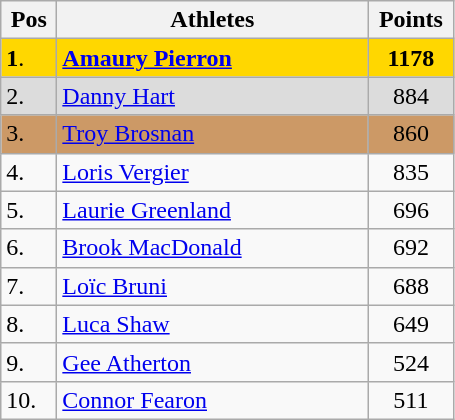<table style="background: #f9f9f9" class=wikitable>
<tr>
<th width=30>Pos</th>
<th width=200>Athletes</th>
<th width=50>Points</th>
</tr>
<tr bgcolor=gold>
<td><strong>1</strong>.</td>
<td> <strong><a href='#'>Amaury Pierron</a></strong></td>
<td align=center><strong>1178</strong></td>
</tr>
<tr bgcolor=DCDCDC>
<td>2.</td>
<td> <a href='#'>Danny Hart</a></td>
<td align=center>884</td>
</tr>
<tr bgcolor=CC9966>
<td>3.</td>
<td> <a href='#'>Troy Brosnan</a></td>
<td align=center>860</td>
</tr>
<tr>
<td>4.</td>
<td> <a href='#'>Loris Vergier</a></td>
<td align=center>835</td>
</tr>
<tr>
<td>5.</td>
<td> <a href='#'>Laurie Greenland</a></td>
<td align=center>696</td>
</tr>
<tr>
<td>6.</td>
<td> <a href='#'>Brook MacDonald</a></td>
<td align=center>692</td>
</tr>
<tr>
<td>7.</td>
<td> <a href='#'>Loïc Bruni</a></td>
<td align=center>688</td>
</tr>
<tr>
<td>8.</td>
<td> <a href='#'>Luca Shaw</a></td>
<td align=center>649</td>
</tr>
<tr>
<td>9.</td>
<td> <a href='#'>Gee Atherton</a></td>
<td align=center>524</td>
</tr>
<tr>
<td>10.</td>
<td> <a href='#'>Connor Fearon</a></td>
<td align=center>511</td>
</tr>
</table>
